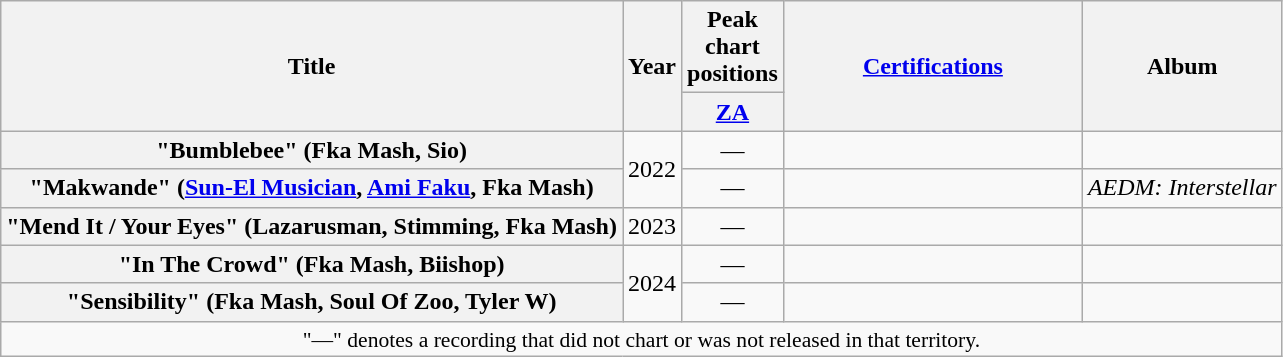<table class="wikitable plainrowheaders" style="text-align:center;">
<tr>
<th scope="col" rowspan="2">Title</th>
<th scope="col" rowspan="2">Year</th>
<th scope="col" colspan="1">Peak chart positions</th>
<th scope="col" rowspan="2" style="width:12em;"><a href='#'>Certifications</a></th>
<th scope="col" rowspan="2">Album</th>
</tr>
<tr>
<th scope="col" style="width:3em;font-size:100%;"><a href='#'>ZA</a><br></th>
</tr>
<tr>
<th scope="row">"Bumblebee" (Fka Mash, Sio)</th>
<td rowspan=2>2022</td>
<td>—</td>
<td></td>
<td></td>
</tr>
<tr>
<th scope="row">"Makwande" (<a href='#'>Sun-El Musician</a>, <a href='#'>Ami Faku</a>, Fka Mash)</th>
<td>—</td>
<td></td>
<td><em>AEDM: Interstellar</em></td>
</tr>
<tr>
<th scope="row">"Mend It / Your Eyes" (Lazarusman, Stimming, Fka Mash)</th>
<td>2023</td>
<td>—</td>
<td></td>
<td></td>
</tr>
<tr>
<th scope="row">"In The Crowd" (Fka Mash, Biishop)</th>
<td rowspan=2>2024</td>
<td>—</td>
<td></td>
<td></td>
</tr>
<tr>
<th scope="row">"Sensibility" (Fka Mash, Soul Of Zoo, Tyler W)</th>
<td>—</td>
<td></td>
<td></td>
</tr>
<tr>
<td colspan="8" style="font-size:90%">"—" denotes a recording that did not chart or was not released in that territory.</td>
</tr>
</table>
